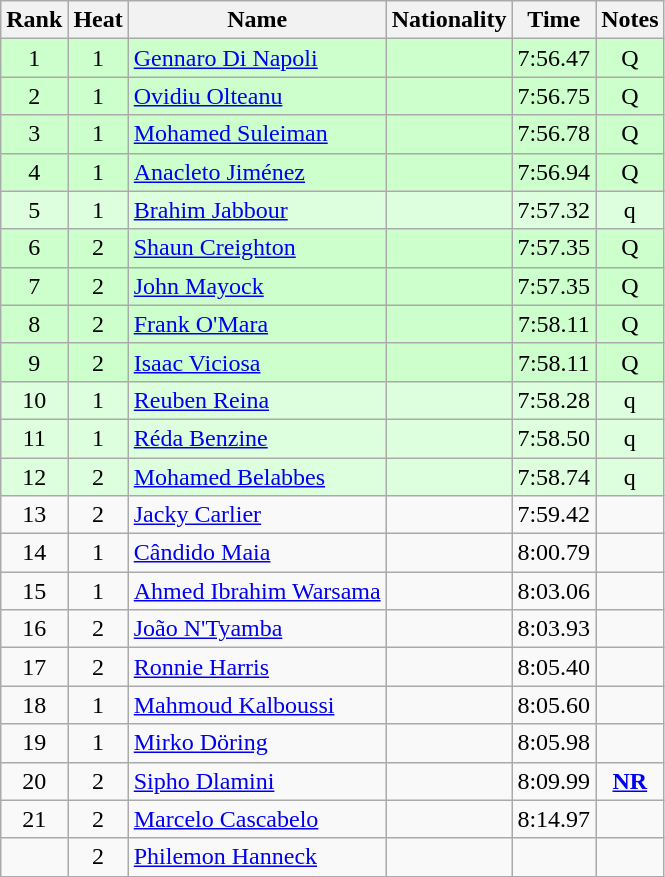<table class="wikitable sortable" style="text-align:center">
<tr>
<th>Rank</th>
<th>Heat</th>
<th>Name</th>
<th>Nationality</th>
<th>Time</th>
<th>Notes</th>
</tr>
<tr bgcolor=ccffcc>
<td>1</td>
<td>1</td>
<td align="left"><a href='#'>Gennaro Di Napoli</a></td>
<td align=left></td>
<td>7:56.47</td>
<td>Q</td>
</tr>
<tr bgcolor=ccffcc>
<td>2</td>
<td>1</td>
<td align="left"><a href='#'>Ovidiu Olteanu</a></td>
<td align=left></td>
<td>7:56.75</td>
<td>Q</td>
</tr>
<tr bgcolor=ccffcc>
<td>3</td>
<td>1</td>
<td align="left"><a href='#'>Mohamed Suleiman</a></td>
<td align=left></td>
<td>7:56.78</td>
<td>Q</td>
</tr>
<tr bgcolor=ccffcc>
<td>4</td>
<td>1</td>
<td align="left"><a href='#'>Anacleto Jiménez</a></td>
<td align=left></td>
<td>7:56.94</td>
<td>Q</td>
</tr>
<tr bgcolor=ddffdd>
<td>5</td>
<td>1</td>
<td align="left"><a href='#'>Brahim Jabbour</a></td>
<td align=left></td>
<td>7:57.32</td>
<td>q</td>
</tr>
<tr bgcolor=ccffcc>
<td>6</td>
<td>2</td>
<td align="left"><a href='#'>Shaun Creighton</a></td>
<td align=left></td>
<td>7:57.35</td>
<td>Q</td>
</tr>
<tr bgcolor=ccffcc>
<td>7</td>
<td>2</td>
<td align="left"><a href='#'>John Mayock</a></td>
<td align=left></td>
<td>7:57.35</td>
<td>Q</td>
</tr>
<tr bgcolor=ccffcc>
<td>8</td>
<td>2</td>
<td align="left"><a href='#'>Frank O'Mara</a></td>
<td align=left></td>
<td>7:58.11</td>
<td>Q</td>
</tr>
<tr bgcolor=ccffcc>
<td>9</td>
<td>2</td>
<td align="left"><a href='#'>Isaac Viciosa</a></td>
<td align=left></td>
<td>7:58.11</td>
<td>Q</td>
</tr>
<tr bgcolor=ddffdd>
<td>10</td>
<td>1</td>
<td align="left"><a href='#'>Reuben Reina</a></td>
<td align=left></td>
<td>7:58.28</td>
<td>q</td>
</tr>
<tr bgcolor=ddffdd>
<td>11</td>
<td>1</td>
<td align="left"><a href='#'>Réda Benzine</a></td>
<td align=left></td>
<td>7:58.50</td>
<td>q</td>
</tr>
<tr bgcolor=ddffdd>
<td>12</td>
<td>2</td>
<td align="left"><a href='#'>Mohamed Belabbes</a></td>
<td align=left></td>
<td>7:58.74</td>
<td>q</td>
</tr>
<tr>
<td>13</td>
<td>2</td>
<td align="left"><a href='#'>Jacky Carlier</a></td>
<td align=left></td>
<td>7:59.42</td>
<td></td>
</tr>
<tr>
<td>14</td>
<td>1</td>
<td align="left"><a href='#'>Cândido Maia</a></td>
<td align=left></td>
<td>8:00.79</td>
<td></td>
</tr>
<tr>
<td>15</td>
<td>1</td>
<td align="left"><a href='#'>Ahmed Ibrahim Warsama</a></td>
<td align=left></td>
<td>8:03.06</td>
<td></td>
</tr>
<tr>
<td>16</td>
<td>2</td>
<td align="left"><a href='#'>João N'Tyamba</a></td>
<td align=left></td>
<td>8:03.93</td>
<td></td>
</tr>
<tr>
<td>17</td>
<td>2</td>
<td align="left"><a href='#'>Ronnie Harris</a></td>
<td align=left></td>
<td>8:05.40</td>
<td></td>
</tr>
<tr>
<td>18</td>
<td>1</td>
<td align="left"><a href='#'>Mahmoud Kalboussi</a></td>
<td align=left></td>
<td>8:05.60</td>
<td></td>
</tr>
<tr>
<td>19</td>
<td>1</td>
<td align="left"><a href='#'>Mirko Döring</a></td>
<td align=left></td>
<td>8:05.98</td>
<td></td>
</tr>
<tr>
<td>20</td>
<td>2</td>
<td align="left"><a href='#'>Sipho Dlamini</a></td>
<td align=left></td>
<td>8:09.99</td>
<td><strong><a href='#'>NR</a></strong></td>
</tr>
<tr>
<td>21</td>
<td>2</td>
<td align="left"><a href='#'>Marcelo Cascabelo</a></td>
<td align=left></td>
<td>8:14.97</td>
<td></td>
</tr>
<tr>
<td></td>
<td>2</td>
<td align="left"><a href='#'>Philemon Hanneck</a></td>
<td align=left></td>
<td></td>
<td></td>
</tr>
</table>
